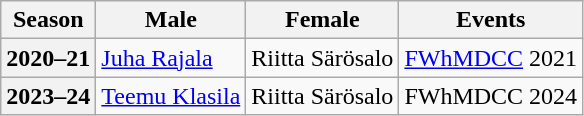<table class="wikitable">
<tr>
<th scope="col">Season</th>
<th scope="col">Male</th>
<th scope="col">Female</th>
<th scope="col">Events</th>
</tr>
<tr>
<th scope="row">2020–21</th>
<td><a href='#'>Juha Rajala</a></td>
<td>Riitta Särösalo</td>
<td><a href='#'>FWhMDCC</a> 2021 </td>
</tr>
<tr>
<th scope="row">2023–24</th>
<td><a href='#'>Teemu Klasila</a></td>
<td>Riitta Särösalo</td>
<td>FWhMDCC 2024 </td>
</tr>
</table>
